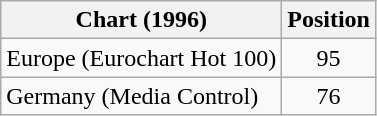<table class="wikitable sortable plainrowheaders" style="text-align:center">
<tr>
<th scope="col">Chart (1996)</th>
<th scope="col">Position</th>
</tr>
<tr>
<td align="left">Europe (Eurochart Hot 100)</td>
<td align="center">95</td>
</tr>
<tr>
<td align="left">Germany (Media Control)</td>
<td align="center">76</td>
</tr>
</table>
